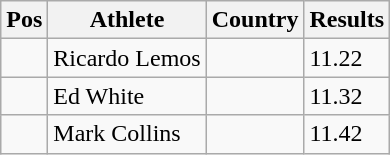<table class="wikitable">
<tr>
<th>Pos</th>
<th>Athlete</th>
<th>Country</th>
<th>Results</th>
</tr>
<tr>
<td align="center"></td>
<td>Ricardo Lemos</td>
<td></td>
<td>11.22</td>
</tr>
<tr>
<td align="center"></td>
<td>Ed White</td>
<td></td>
<td>11.32</td>
</tr>
<tr>
<td align="center"></td>
<td>Mark Collins</td>
<td></td>
<td>11.42</td>
</tr>
</table>
